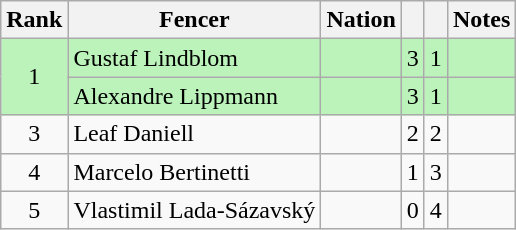<table class="wikitable sortable" style="text-align:center">
<tr>
<th>Rank</th>
<th>Fencer</th>
<th>Nation</th>
<th></th>
<th></th>
<th>Notes</th>
</tr>
<tr bgcolor=bbf3bb>
<td rowspan=2>1</td>
<td align=left>Gustaf Lindblom</td>
<td align=left></td>
<td>3</td>
<td>1</td>
<td></td>
</tr>
<tr bgcolor=bbf3bb>
<td align=left>Alexandre Lippmann</td>
<td align=left></td>
<td>3</td>
<td>1</td>
<td></td>
</tr>
<tr>
<td>3</td>
<td align=left>Leaf Daniell</td>
<td align=left></td>
<td>2</td>
<td>2</td>
<td></td>
</tr>
<tr>
<td>4</td>
<td align=left>Marcelo Bertinetti</td>
<td align=left></td>
<td>1</td>
<td>3</td>
<td></td>
</tr>
<tr>
<td>5</td>
<td align=left>Vlastimil Lada-Sázavský</td>
<td align=left></td>
<td>0</td>
<td>4</td>
<td></td>
</tr>
</table>
